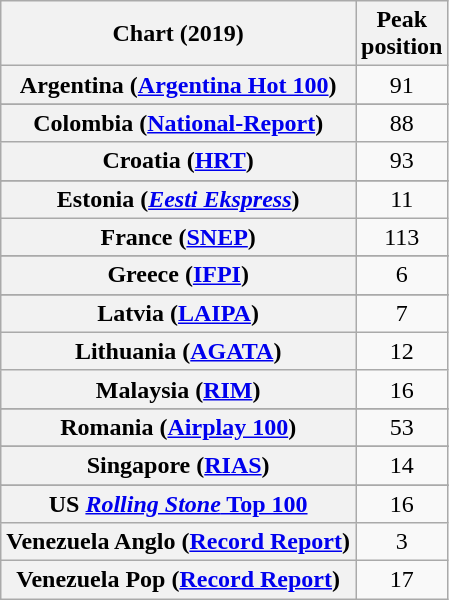<table class="wikitable sortable plainrowheaders" style="text-align:center">
<tr>
<th scope="col">Chart (2019)</th>
<th scope="col">Peak<br>position</th>
</tr>
<tr>
<th scope="row">Argentina (<a href='#'>Argentina Hot 100</a>)</th>
<td>91</td>
</tr>
<tr>
</tr>
<tr>
</tr>
<tr>
</tr>
<tr>
</tr>
<tr>
</tr>
<tr>
<th scope="row">Colombia (<a href='#'>National-Report</a>)</th>
<td>88</td>
</tr>
<tr>
<th scope="row">Croatia (<a href='#'>HRT</a>)</th>
<td>93</td>
</tr>
<tr>
</tr>
<tr>
<th scope="row">Estonia (<em><a href='#'>Eesti Ekspress</a></em>)</th>
<td>11</td>
</tr>
<tr>
<th scope="row">France (<a href='#'>SNEP</a>)</th>
<td>113</td>
</tr>
<tr>
</tr>
<tr>
<th scope="row">Greece (<a href='#'>IFPI</a>)</th>
<td>6</td>
</tr>
<tr>
</tr>
<tr>
</tr>
<tr>
</tr>
<tr>
<th scope="row">Latvia (<a href='#'>LAIPA</a>)</th>
<td>7</td>
</tr>
<tr>
<th scope="row">Lithuania (<a href='#'>AGATA</a>)</th>
<td>12</td>
</tr>
<tr>
<th scope="row">Malaysia (<a href='#'>RIM</a>)</th>
<td>16</td>
</tr>
<tr>
</tr>
<tr>
</tr>
<tr>
</tr>
<tr>
</tr>
<tr>
<th scope="row">Romania (<a href='#'>Airplay 100</a>)</th>
<td>53</td>
</tr>
<tr>
</tr>
<tr>
<th scope="row">Singapore (<a href='#'>RIAS</a>)</th>
<td>14</td>
</tr>
<tr>
</tr>
<tr>
</tr>
<tr>
</tr>
<tr>
</tr>
<tr>
</tr>
<tr>
</tr>
<tr>
<th scope="row">US <a href='#'><em>Rolling Stone</em> Top 100</a></th>
<td>16</td>
</tr>
<tr>
<th scope="row">Venezuela Anglo (<a href='#'>Record Report</a>)</th>
<td>3</td>
</tr>
<tr>
<th scope="row">Venezuela Pop (<a href='#'>Record Report</a>)</th>
<td>17</td>
</tr>
</table>
